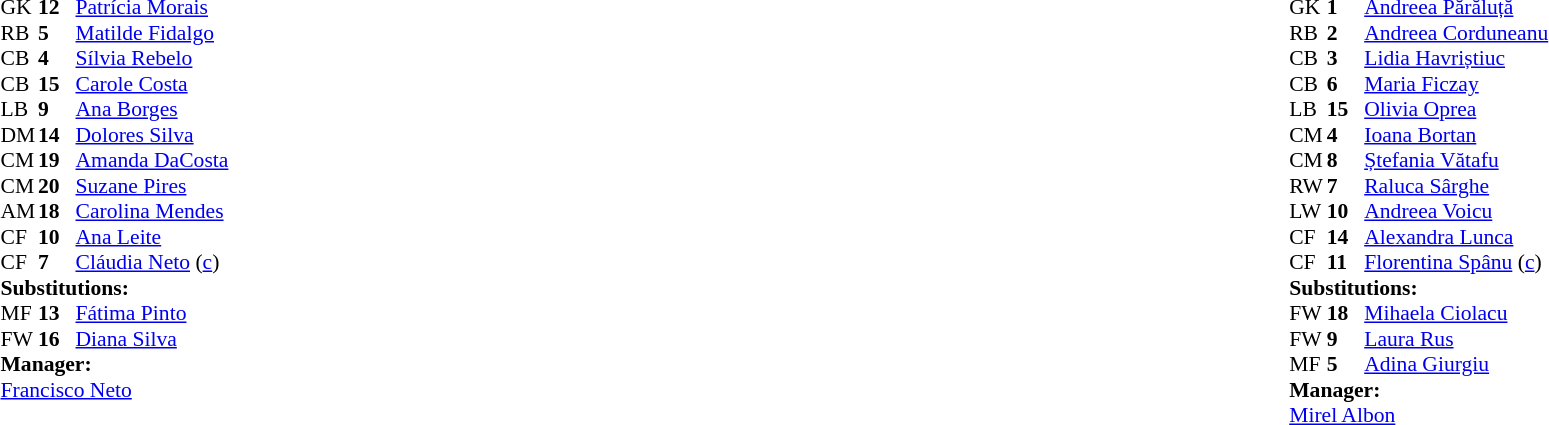<table width="100%">
<tr>
<td valign="top" width="50%"><br><table style="font-size: 90%" cellspacing="0" cellpadding="0">
<tr>
<th width="25"></th>
<th width="25"></th>
</tr>
<tr>
<td>GK</td>
<td><strong>12</strong></td>
<td><a href='#'>Patrícia Morais</a></td>
</tr>
<tr>
<td>RB</td>
<td><strong>5</strong></td>
<td><a href='#'>Matilde Fidalgo</a></td>
</tr>
<tr>
<td>CB</td>
<td><strong>4</strong></td>
<td><a href='#'>Sílvia Rebelo</a></td>
</tr>
<tr>
<td>CB</td>
<td><strong>15</strong></td>
<td><a href='#'>Carole Costa</a></td>
</tr>
<tr>
<td>LB</td>
<td><strong>9</strong></td>
<td><a href='#'>Ana Borges</a></td>
</tr>
<tr>
<td>DM</td>
<td><strong>14</strong></td>
<td><a href='#'>Dolores Silva</a></td>
</tr>
<tr>
<td>CM</td>
<td><strong>19</strong></td>
<td><a href='#'>Amanda DaCosta</a></td>
<td></td>
<td></td>
</tr>
<tr>
<td>CM</td>
<td><strong>20</strong></td>
<td><a href='#'>Suzane Pires</a></td>
</tr>
<tr>
<td>AM</td>
<td><strong>18</strong></td>
<td><a href='#'>Carolina Mendes</a></td>
</tr>
<tr>
<td>CF</td>
<td><strong>10</strong></td>
<td><a href='#'>Ana Leite</a></td>
<td></td>
<td></td>
</tr>
<tr>
<td>CF</td>
<td><strong>7</strong></td>
<td><a href='#'>Cláudia Neto</a> (<a href='#'>c</a>)</td>
</tr>
<tr>
<td colspan=3><strong>Substitutions:</strong></td>
</tr>
<tr>
<td>MF</td>
<td><strong>13</strong></td>
<td><a href='#'>Fátima Pinto</a></td>
<td></td>
<td></td>
</tr>
<tr>
<td>FW</td>
<td><strong>16</strong></td>
<td><a href='#'>Diana Silva</a></td>
<td></td>
<td></td>
</tr>
<tr>
<td colspan=3><strong>Manager:</strong></td>
</tr>
<tr>
<td colspan=3><a href='#'>Francisco Neto</a></td>
</tr>
</table>
</td>
<td valign="top"></td>
<td valign="top" width="50%"><br><table style="font-size: 90%" cellspacing="0" cellpadding="0" align="center">
<tr>
<th width="25"></th>
<th width="25"></th>
</tr>
<tr>
<td>GK</td>
<td><strong>1</strong></td>
<td><a href='#'>Andreea Părăluță</a></td>
</tr>
<tr>
<td>RB</td>
<td><strong>2</strong></td>
<td><a href='#'>Andreea Corduneanu</a></td>
<td></td>
</tr>
<tr>
<td>CB</td>
<td><strong>3</strong></td>
<td><a href='#'>Lidia Havriștiuc</a></td>
</tr>
<tr>
<td>CB</td>
<td><strong>6</strong></td>
<td><a href='#'>Maria Ficzay</a></td>
</tr>
<tr>
<td>LB</td>
<td><strong>15</strong></td>
<td><a href='#'>Olivia Oprea</a></td>
<td></td>
<td></td>
</tr>
<tr>
<td>CM</td>
<td><strong>4</strong></td>
<td><a href='#'>Ioana Bortan</a></td>
</tr>
<tr>
<td>CM</td>
<td><strong>8</strong></td>
<td><a href='#'>Ștefania Vătafu</a></td>
<td></td>
</tr>
<tr>
<td>RW</td>
<td><strong>7</strong></td>
<td><a href='#'>Raluca Sârghe</a></td>
<td></td>
<td></td>
</tr>
<tr>
<td>LW</td>
<td><strong>10</strong></td>
<td><a href='#'>Andreea Voicu</a></td>
</tr>
<tr>
<td>CF</td>
<td><strong>14</strong></td>
<td><a href='#'>Alexandra Lunca</a></td>
<td></td>
<td></td>
</tr>
<tr>
<td>CF</td>
<td><strong>11</strong></td>
<td><a href='#'>Florentina Spânu</a> (<a href='#'>c</a>)</td>
</tr>
<tr>
<td colspan=3><strong>Substitutions:</strong></td>
</tr>
<tr>
<td>FW</td>
<td><strong>18</strong></td>
<td><a href='#'>Mihaela Ciolacu</a></td>
<td></td>
<td></td>
</tr>
<tr>
<td>FW</td>
<td><strong>9</strong></td>
<td><a href='#'>Laura Rus</a></td>
<td></td>
<td></td>
</tr>
<tr>
<td>MF</td>
<td><strong>5</strong></td>
<td><a href='#'>Adina Giurgiu</a></td>
<td></td>
<td></td>
</tr>
<tr>
<td colspan=3><strong>Manager:</strong></td>
</tr>
<tr>
<td colspan=3><a href='#'>Mirel Albon</a></td>
</tr>
</table>
</td>
</tr>
</table>
